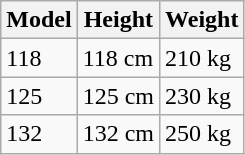<table class="wikitable">
<tr>
<th>Model</th>
<th>Height</th>
<th>Weight</th>
</tr>
<tr>
<td>118</td>
<td>118 cm</td>
<td>210 kg</td>
</tr>
<tr>
<td>125</td>
<td>125 cm</td>
<td>230 kg</td>
</tr>
<tr>
<td>132</td>
<td>132 cm</td>
<td>250 kg</td>
</tr>
</table>
